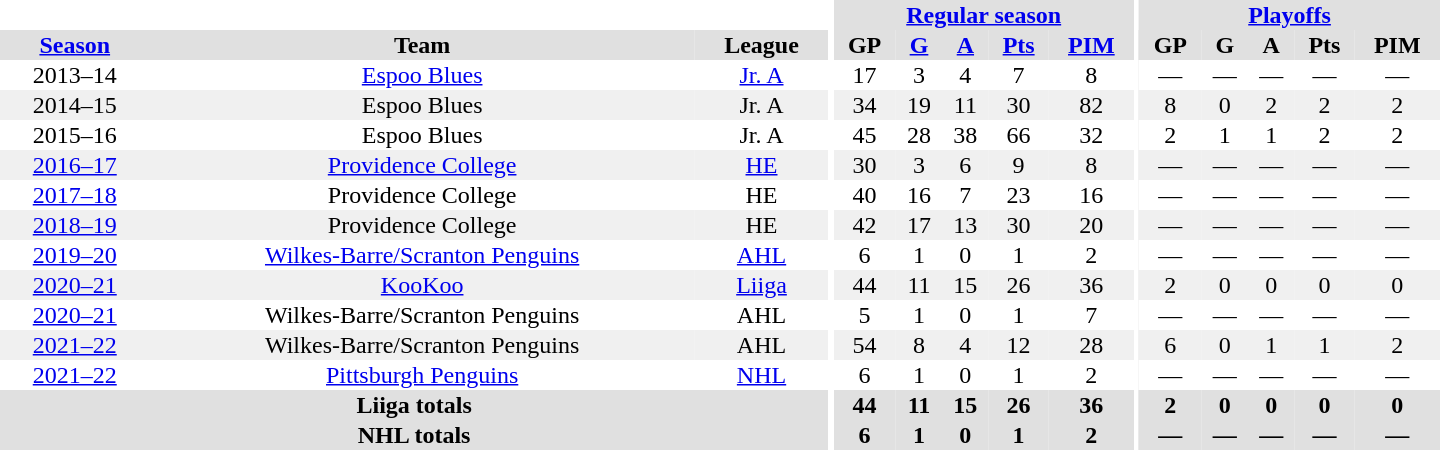<table border="0" cellpadding="1" cellspacing="0" style="text-align:center; width:60em">
<tr bgcolor="#e0e0e0">
<th colspan="3" bgcolor="#ffffff"></th>
<th rowspan="99" bgcolor="#ffffff"></th>
<th colspan="5"><a href='#'>Regular season</a></th>
<th rowspan="99" bgcolor="#ffffff"></th>
<th colspan="5"><a href='#'>Playoffs</a></th>
</tr>
<tr bgcolor="#e0e0e0">
<th><a href='#'>Season</a></th>
<th>Team</th>
<th>League</th>
<th>GP</th>
<th><a href='#'>G</a></th>
<th><a href='#'>A</a></th>
<th><a href='#'>Pts</a></th>
<th><a href='#'>PIM</a></th>
<th>GP</th>
<th>G</th>
<th>A</th>
<th>Pts</th>
<th>PIM</th>
</tr>
<tr>
<td>2013–14</td>
<td><a href='#'>Espoo Blues</a></td>
<td><a href='#'>Jr. A</a></td>
<td>17</td>
<td>3</td>
<td>4</td>
<td>7</td>
<td>8</td>
<td>—</td>
<td>—</td>
<td>—</td>
<td>—</td>
<td>—</td>
</tr>
<tr bgcolor="#f0f0f0">
<td>2014–15</td>
<td>Espoo Blues</td>
<td>Jr. A</td>
<td>34</td>
<td>19</td>
<td>11</td>
<td>30</td>
<td>82</td>
<td>8</td>
<td>0</td>
<td>2</td>
<td>2</td>
<td>2</td>
</tr>
<tr>
<td>2015–16</td>
<td>Espoo Blues</td>
<td>Jr. A</td>
<td>45</td>
<td>28</td>
<td>38</td>
<td>66</td>
<td>32</td>
<td>2</td>
<td>1</td>
<td>1</td>
<td>2</td>
<td>2</td>
</tr>
<tr bgcolor="#f0f0f0">
<td><a href='#'>2016–17</a></td>
<td><a href='#'>Providence College</a></td>
<td><a href='#'>HE</a></td>
<td>30</td>
<td>3</td>
<td>6</td>
<td>9</td>
<td>8</td>
<td>—</td>
<td>—</td>
<td>—</td>
<td>—</td>
<td>—</td>
</tr>
<tr>
<td><a href='#'>2017–18</a></td>
<td>Providence College</td>
<td>HE</td>
<td>40</td>
<td>16</td>
<td>7</td>
<td>23</td>
<td>16</td>
<td>—</td>
<td>—</td>
<td>—</td>
<td>—</td>
<td>—</td>
</tr>
<tr bgcolor="#f0f0f0">
<td><a href='#'>2018–19</a></td>
<td>Providence College</td>
<td>HE</td>
<td>42</td>
<td>17</td>
<td>13</td>
<td>30</td>
<td>20</td>
<td>—</td>
<td>—</td>
<td>—</td>
<td>—</td>
<td>—</td>
</tr>
<tr>
<td><a href='#'>2019–20</a></td>
<td><a href='#'>Wilkes-Barre/Scranton Penguins</a></td>
<td><a href='#'>AHL</a></td>
<td>6</td>
<td>1</td>
<td>0</td>
<td>1</td>
<td>2</td>
<td>—</td>
<td>—</td>
<td>—</td>
<td>—</td>
<td>—</td>
</tr>
<tr bgcolor="#f0f0f0">
<td><a href='#'>2020–21</a></td>
<td><a href='#'>KooKoo</a></td>
<td><a href='#'>Liiga</a></td>
<td>44</td>
<td>11</td>
<td>15</td>
<td>26</td>
<td>36</td>
<td>2</td>
<td>0</td>
<td>0</td>
<td>0</td>
<td>0</td>
</tr>
<tr>
<td><a href='#'>2020–21</a></td>
<td>Wilkes-Barre/Scranton Penguins</td>
<td>AHL</td>
<td>5</td>
<td>1</td>
<td>0</td>
<td>1</td>
<td>7</td>
<td>—</td>
<td>—</td>
<td>—</td>
<td>—</td>
<td>—</td>
</tr>
<tr bgcolor="#f0f0f0">
<td><a href='#'>2021–22</a></td>
<td>Wilkes-Barre/Scranton Penguins</td>
<td>AHL</td>
<td>54</td>
<td>8</td>
<td>4</td>
<td>12</td>
<td>28</td>
<td>6</td>
<td>0</td>
<td>1</td>
<td>1</td>
<td>2</td>
</tr>
<tr>
<td><a href='#'>2021–22</a></td>
<td><a href='#'>Pittsburgh Penguins</a></td>
<td><a href='#'>NHL</a></td>
<td>6</td>
<td>1</td>
<td>0</td>
<td>1</td>
<td>2</td>
<td>—</td>
<td>—</td>
<td>—</td>
<td>—</td>
<td>—</td>
</tr>
<tr bgcolor="#e0e0e0">
<th colspan="3">Liiga totals</th>
<th>44</th>
<th>11</th>
<th>15</th>
<th>26</th>
<th>36</th>
<th>2</th>
<th>0</th>
<th>0</th>
<th>0</th>
<th>0</th>
</tr>
<tr bgcolor="#e0e0e0">
<th colspan="3">NHL totals</th>
<th>6</th>
<th>1</th>
<th>0</th>
<th>1</th>
<th>2</th>
<th>—</th>
<th>—</th>
<th>—</th>
<th>—</th>
<th>—</th>
</tr>
</table>
